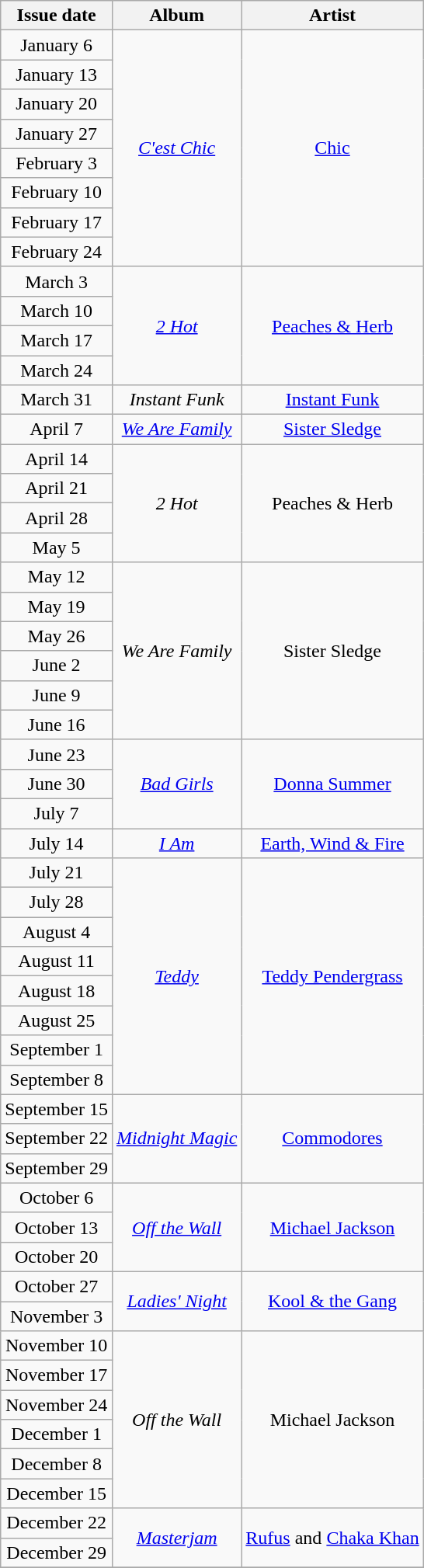<table class="wikitable" style="text-align: center;">
<tr>
<th>Issue date</th>
<th>Album</th>
<th>Artist</th>
</tr>
<tr>
<td>January 6</td>
<td rowspan="8"><em><a href='#'>C'est Chic</a></em></td>
<td rowspan="8"><a href='#'>Chic</a></td>
</tr>
<tr>
<td>January 13</td>
</tr>
<tr>
<td>January 20</td>
</tr>
<tr>
<td>January 27</td>
</tr>
<tr>
<td>February 3</td>
</tr>
<tr>
<td>February 10</td>
</tr>
<tr>
<td>February 17</td>
</tr>
<tr>
<td>February 24</td>
</tr>
<tr>
<td>March 3</td>
<td rowspan="4"><em><a href='#'>2 Hot</a></em></td>
<td rowspan="4"><a href='#'>Peaches & Herb</a></td>
</tr>
<tr>
<td>March 10</td>
</tr>
<tr>
<td>March 17</td>
</tr>
<tr>
<td>March 24</td>
</tr>
<tr>
<td>March 31</td>
<td><em>Instant Funk</em></td>
<td><a href='#'>Instant Funk</a></td>
</tr>
<tr>
<td>April 7</td>
<td><em><a href='#'>We Are Family</a></em></td>
<td><a href='#'>Sister Sledge</a></td>
</tr>
<tr>
<td>April 14</td>
<td rowspan="4"><em>2 Hot</em></td>
<td rowspan="4">Peaches & Herb</td>
</tr>
<tr>
<td>April 21</td>
</tr>
<tr>
<td>April 28</td>
</tr>
<tr>
<td>May 5</td>
</tr>
<tr>
<td>May 12</td>
<td rowspan="6"><em>We Are Family</em></td>
<td rowspan="6">Sister Sledge</td>
</tr>
<tr>
<td>May 19</td>
</tr>
<tr>
<td>May 26</td>
</tr>
<tr>
<td>June 2</td>
</tr>
<tr>
<td>June 9</td>
</tr>
<tr>
<td>June 16</td>
</tr>
<tr>
<td>June 23</td>
<td rowspan="3"><em><a href='#'>Bad Girls</a></em></td>
<td rowspan="3"><a href='#'>Donna Summer</a></td>
</tr>
<tr>
<td>June 30</td>
</tr>
<tr>
<td>July 7</td>
</tr>
<tr>
<td>July 14</td>
<td><em><a href='#'>I Am</a></em></td>
<td><a href='#'>Earth, Wind & Fire</a></td>
</tr>
<tr>
<td>July 21</td>
<td rowspan="8"><em><a href='#'>Teddy</a></em></td>
<td rowspan="8"><a href='#'>Teddy Pendergrass</a></td>
</tr>
<tr>
<td>July 28</td>
</tr>
<tr>
<td>August 4</td>
</tr>
<tr>
<td>August 11</td>
</tr>
<tr>
<td>August 18</td>
</tr>
<tr>
<td>August 25</td>
</tr>
<tr>
<td>September 1</td>
</tr>
<tr>
<td>September 8</td>
</tr>
<tr>
<td>September 15</td>
<td rowspan="3"><em><a href='#'>Midnight Magic</a></em></td>
<td rowspan="3"><a href='#'>Commodores</a></td>
</tr>
<tr>
<td>September 22</td>
</tr>
<tr>
<td>September 29</td>
</tr>
<tr>
<td>October 6</td>
<td rowspan="3"><em><a href='#'>Off the Wall</a></em></td>
<td rowspan="3"><a href='#'>Michael Jackson</a></td>
</tr>
<tr>
<td>October 13</td>
</tr>
<tr>
<td>October 20</td>
</tr>
<tr>
<td>October 27</td>
<td rowspan="2"><em><a href='#'>Ladies' Night</a></em></td>
<td rowspan="2"><a href='#'>Kool & the Gang</a></td>
</tr>
<tr>
<td>November 3</td>
</tr>
<tr>
<td>November 10</td>
<td rowspan="6"><em>Off the Wall</em></td>
<td rowspan="6">Michael Jackson</td>
</tr>
<tr>
<td>November 17</td>
</tr>
<tr>
<td>November 24</td>
</tr>
<tr>
<td>December 1</td>
</tr>
<tr>
<td>December 8</td>
</tr>
<tr>
<td>December 15</td>
</tr>
<tr>
<td>December 22</td>
<td rowspan="2"><em><a href='#'>Masterjam</a></em></td>
<td rowspan="2"><a href='#'>Rufus</a> and <a href='#'>Chaka Khan</a></td>
</tr>
<tr>
<td>December 29</td>
</tr>
<tr>
</tr>
</table>
